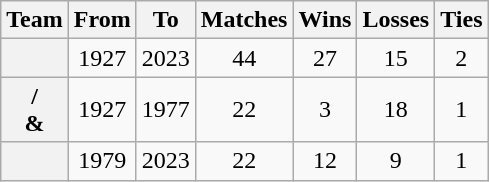<table class="plainrowheaders wikitable" style="text-align:center">
<tr>
<th scope=col>Team</th>
<th scope=col>From</th>
<th scope=col>To</th>
<th scope=col>Matches</th>
<th scope=col>Wins</th>
<th scope=col>Losses</th>
<th scope=col>Ties</th>
</tr>
<tr>
<th scope=row></th>
<td>1927</td>
<td>2023</td>
<td>44</td>
<td>27</td>
<td>15</td>
<td>2</td>
</tr>
<tr>
<th scope=row>/<br> & </th>
<td>1927</td>
<td>1977</td>
<td>22</td>
<td>3</td>
<td>18</td>
<td>1</td>
</tr>
<tr>
<th scope=row></th>
<td>1979</td>
<td>2023</td>
<td>22</td>
<td>12</td>
<td>9</td>
<td>1</td>
</tr>
</table>
